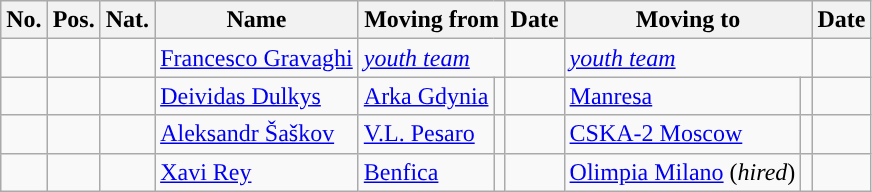<table class="wikitable sortable">
<tr>
<th>No.</th>
<th>Pos.</th>
<th>Nat.</th>
<th>Name</th>
<th colspan=2>Moving from</th>
<th>Date</th>
<th colspan=2>Moving to</th>
<th>Date</th>
</tr>
<tr>
<td></td>
<td></td>
<td></td>
<td><a href='#'>Francesco Gravaghi</a></td>
<td colspan = 2><em><a href='#'>youth team</a></em></td>
<td></td>
<td colspan = 2><em><a href='#'>youth team</a></em></td>
<td></td>
</tr>
<tr>
<td></td>
<td></td>
<td></td>
<td><a href='#'>Deividas Dulkys</a></td>
<td><a href='#'>Arka Gdynia</a></td>
<td></td>
<td></td>
<td><a href='#'>Manresa</a></td>
<td></td>
<td></td>
</tr>
<tr>
<td></td>
<td></td>
<td></td>
<td><a href='#'>Aleksandr Šaškov</a></td>
<td><a href='#'>V.L. Pesaro</a></td>
<td></td>
<td></td>
<td><a href='#'>CSKA-2 Moscow</a></td>
<td></td>
<td></td>
</tr>
<tr>
<td></td>
<td></td>
<td></td>
<td><a href='#'>Xavi Rey</a></td>
<td><a href='#'>Benfica</a></td>
<td></td>
<td></td>
<td><a href='#'>Olimpia Milano</a> (<em>hired</em>)</td>
<td></td>
<td></td>
</tr>
</table>
